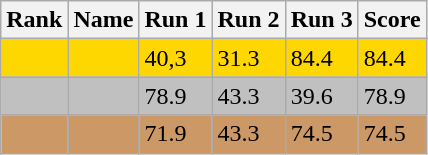<table class="wikitable">
<tr>
<th>Rank</th>
<th>Name</th>
<th>Run 1</th>
<th>Run 2</th>
<th>Run 3</th>
<th>Score</th>
</tr>
<tr bgcolor="gold">
<td></td>
<td></td>
<td>40,3</td>
<td>31.3</td>
<td>84.4</td>
<td>84.4</td>
</tr>
<tr bgcolor="silver">
<td></td>
<td></td>
<td>78.9</td>
<td>43.3</td>
<td>39.6</td>
<td>78.9</td>
</tr>
<tr bgcolor="CC9966">
<td></td>
<td></td>
<td>71.9</td>
<td>43.3</td>
<td>74.5</td>
<td>74.5</td>
</tr>
</table>
